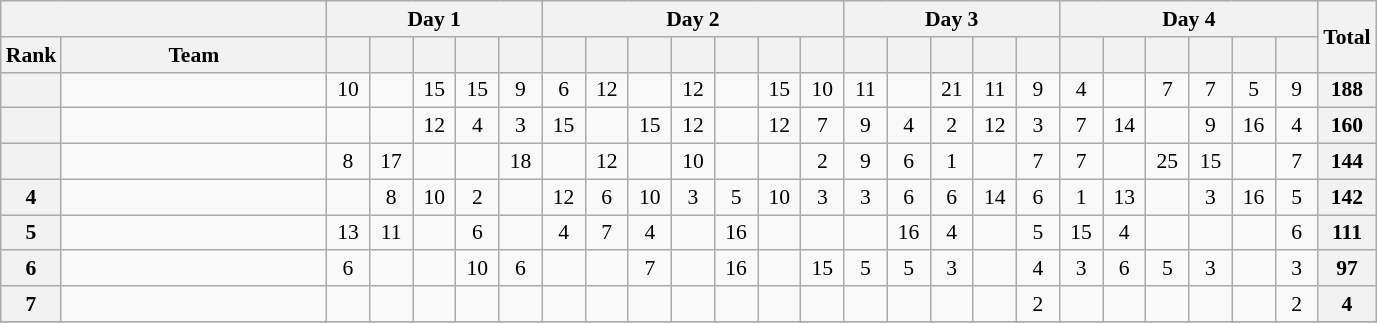<table class="wikitable" style="text-align:center; font-size:90%;">
<tr>
<th colspan=2></th>
<th colspan=5>Day 1</th>
<th colspan=7>Day 2</th>
<th colspan=5>Day 3</th>
<th colspan=6>Day 4</th>
<th rowspan=2>Total</th>
</tr>
<tr>
<th>Rank</th>
<th width=170px>Team</th>
<th width=22px></th>
<th width=22px></th>
<th width=22px></th>
<th width=22px></th>
<th width=22px></th>
<th width=22px></th>
<th width=22px></th>
<th width=22px></th>
<th width=22px></th>
<th width=22px></th>
<th width=22px></th>
<th width=22px></th>
<th width=22px></th>
<th width=22px></th>
<th width=22px></th>
<th width=22px></th>
<th width=22px></th>
<th width=22px></th>
<th width=22px></th>
<th width=22px></th>
<th width=22px></th>
<th width=22px></th>
<th width=22px></th>
</tr>
<tr>
<th></th>
<td align="left"></td>
<td>10</td>
<td></td>
<td>15</td>
<td>15</td>
<td>9</td>
<td>6</td>
<td>12</td>
<td></td>
<td>12</td>
<td></td>
<td>15</td>
<td>10</td>
<td>11</td>
<td></td>
<td>21</td>
<td>11</td>
<td>9</td>
<td>4</td>
<td></td>
<td>7</td>
<td>7</td>
<td>5</td>
<td>9</td>
<th>188</th>
</tr>
<tr>
<th></th>
<td align="left"></td>
<td></td>
<td></td>
<td>12</td>
<td>4</td>
<td>3</td>
<td>15</td>
<td></td>
<td>15</td>
<td>12</td>
<td></td>
<td>12</td>
<td>7</td>
<td>9</td>
<td>4</td>
<td>2</td>
<td>12</td>
<td>3</td>
<td>7</td>
<td>14</td>
<td></td>
<td>9</td>
<td>16</td>
<td>4</td>
<th>160</th>
</tr>
<tr>
<th></th>
<td align="left"></td>
<td>8</td>
<td>17</td>
<td></td>
<td></td>
<td>18</td>
<td></td>
<td>12</td>
<td></td>
<td>10</td>
<td></td>
<td></td>
<td>2</td>
<td>9</td>
<td>6</td>
<td>1</td>
<td></td>
<td>7</td>
<td>7</td>
<td></td>
<td>25</td>
<td>15</td>
<td></td>
<td>7</td>
<th>144</th>
</tr>
<tr>
<th>4</th>
<td align="left"></td>
<td></td>
<td>8</td>
<td>10</td>
<td>2</td>
<td></td>
<td>12</td>
<td>6</td>
<td>10</td>
<td>3</td>
<td>5</td>
<td>10</td>
<td>3</td>
<td>3</td>
<td>6</td>
<td>6</td>
<td>14</td>
<td>6</td>
<td>1</td>
<td>13</td>
<td></td>
<td>3</td>
<td>16</td>
<td>5</td>
<th>142</th>
</tr>
<tr>
<th>5</th>
<td align="left"><strong></strong></td>
<td>13</td>
<td>11</td>
<td></td>
<td>6</td>
<td></td>
<td>4</td>
<td>7</td>
<td>4</td>
<td></td>
<td>16</td>
<td></td>
<td></td>
<td></td>
<td>16</td>
<td>4</td>
<td></td>
<td>5</td>
<td>15</td>
<td>4</td>
<td></td>
<td></td>
<td></td>
<td>6</td>
<th>111</th>
</tr>
<tr>
<th>6</th>
<td align="left"></td>
<td>6</td>
<td></td>
<td></td>
<td>10</td>
<td>6</td>
<td></td>
<td></td>
<td>7</td>
<td></td>
<td>16</td>
<td></td>
<td>15</td>
<td>5</td>
<td>5</td>
<td>3</td>
<td></td>
<td>4</td>
<td>3</td>
<td>6</td>
<td>5</td>
<td>3</td>
<td></td>
<td>3</td>
<th>97</th>
</tr>
<tr>
<th>7</th>
<td align="left"></td>
<td></td>
<td></td>
<td></td>
<td></td>
<td></td>
<td></td>
<td></td>
<td></td>
<td></td>
<td></td>
<td></td>
<td></td>
<td></td>
<td></td>
<td></td>
<td></td>
<td>2</td>
<td></td>
<td></td>
<td></td>
<td></td>
<td></td>
<td>2</td>
<th>4</th>
</tr>
<tr>
</tr>
</table>
